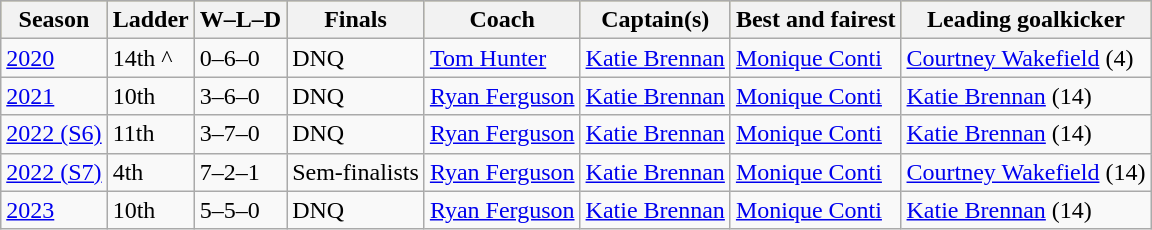<table class="wikitable">
<tr style="background:#bdb76b;">
<th>Season</th>
<th>Ladder</th>
<th>W–L–D</th>
<th>Finals</th>
<th>Coach</th>
<th>Captain(s)</th>
<th>Best and fairest</th>
<th>Leading goalkicker</th>
</tr>
<tr>
<td><a href='#'>2020</a></td>
<td>14th ^</td>
<td>0–6–0</td>
<td>DNQ</td>
<td><a href='#'>Tom Hunter</a></td>
<td><a href='#'>Katie Brennan</a></td>
<td><a href='#'>Monique Conti</a></td>
<td><a href='#'>Courtney Wakefield</a> (4)</td>
</tr>
<tr>
<td><a href='#'>2021</a></td>
<td>10th</td>
<td>3–6–0</td>
<td>DNQ</td>
<td><a href='#'>Ryan Ferguson</a></td>
<td><a href='#'>Katie Brennan</a></td>
<td><a href='#'>Monique Conti</a></td>
<td><a href='#'>Katie Brennan</a> (14)</td>
</tr>
<tr>
<td><a href='#'>2022 (S6)</a></td>
<td>11th</td>
<td>3–7–0</td>
<td>DNQ</td>
<td><a href='#'>Ryan Ferguson</a></td>
<td><a href='#'>Katie Brennan</a></td>
<td><a href='#'>Monique Conti</a></td>
<td><a href='#'>Katie Brennan</a> (14)</td>
</tr>
<tr>
<td><a href='#'>2022 (S7)</a></td>
<td>4th</td>
<td>7–2–1</td>
<td>Sem-finalists</td>
<td><a href='#'>Ryan Ferguson</a></td>
<td><a href='#'>Katie Brennan</a></td>
<td><a href='#'>Monique Conti</a></td>
<td><a href='#'>Courtney Wakefield</a> (14)</td>
</tr>
<tr>
<td><a href='#'>2023</a></td>
<td>10th</td>
<td>5–5–0</td>
<td>DNQ</td>
<td><a href='#'>Ryan Ferguson</a></td>
<td><a href='#'>Katie Brennan</a></td>
<td><a href='#'>Monique Conti</a></td>
<td><a href='#'>Katie Brennan</a> (14)</td>
</tr>
</table>
